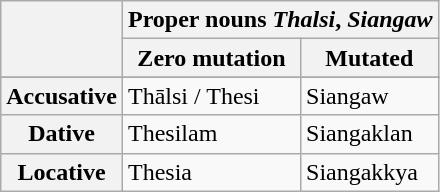<table class="wikitable">
<tr>
<th rowspan="2"></th>
<th colspan="2">Proper nouns <em>Thalsi</em>, <em>Siangaw</em></th>
</tr>
<tr>
<th>Zero mutation</th>
<th>Mutated</th>
</tr>
<tr>
</tr>
<tr>
<th>Accusative</th>
<td>Thālsi / Thesi</td>
<td>Siangaw</td>
</tr>
<tr>
<th>Dative</th>
<td>Thesilam</td>
<td>Siangaklan</td>
</tr>
<tr>
<th>Locative</th>
<td>Thesia</td>
<td>Siangakkya</td>
</tr>
</table>
